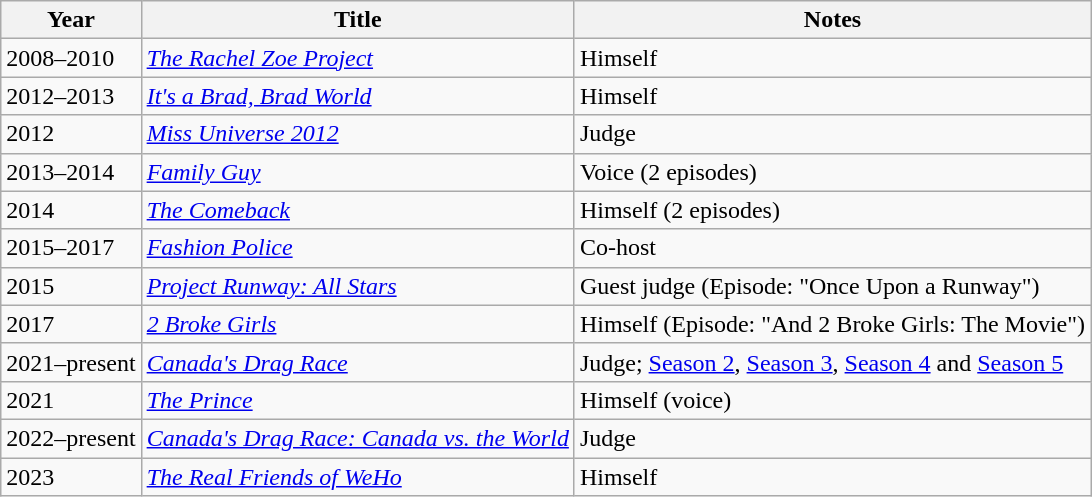<table class="wikitable sortable">
<tr>
<th>Year</th>
<th>Title</th>
<th>Notes</th>
</tr>
<tr>
<td>2008–2010</td>
<td><em><a href='#'>The Rachel Zoe Project</a></em></td>
<td>Himself</td>
</tr>
<tr>
<td>2012–2013</td>
<td><em><a href='#'>It's a Brad, Brad World</a></em></td>
<td>Himself</td>
</tr>
<tr>
<td>2012</td>
<td><em><a href='#'>Miss Universe 2012</a></em></td>
<td>Judge</td>
</tr>
<tr>
<td>2013–2014</td>
<td><em><a href='#'>Family Guy</a></em></td>
<td>Voice (2 episodes)</td>
</tr>
<tr>
<td>2014</td>
<td><em><a href='#'>The Comeback</a></em></td>
<td>Himself (2 episodes)</td>
</tr>
<tr>
<td>2015–2017</td>
<td><em><a href='#'>Fashion Police</a></em></td>
<td>Co-host</td>
</tr>
<tr>
<td>2015</td>
<td><em><a href='#'>Project Runway: All Stars</a></em></td>
<td>Guest judge (Episode: "Once Upon a Runway")</td>
</tr>
<tr>
<td>2017</td>
<td><em><a href='#'>2 Broke Girls</a></em></td>
<td>Himself (Episode: "And 2 Broke Girls: The Movie")</td>
</tr>
<tr>
<td>2021–present</td>
<td><em><a href='#'>Canada's Drag Race</a></em></td>
<td>Judge; <a href='#'>Season 2</a>, <a href='#'>Season 3</a>, <a href='#'>Season 4</a> and <a href='#'>Season 5</a></td>
</tr>
<tr>
<td>2021</td>
<td><em><a href='#'>The Prince</a></em></td>
<td>Himself (voice)</td>
</tr>
<tr>
<td>2022–present</td>
<td><em><a href='#'>Canada's Drag Race: Canada vs. the World</a></em></td>
<td>Judge</td>
</tr>
<tr>
<td>2023</td>
<td><em><a href='#'>The Real Friends of WeHo</a></em></td>
<td>Himself</td>
</tr>
</table>
